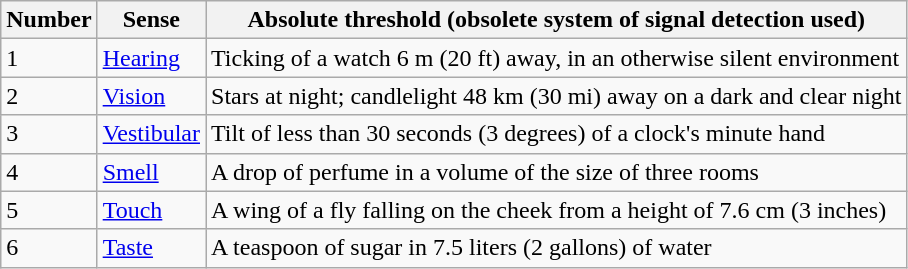<table class="wikitable">
<tr>
<th>Number</th>
<th>Sense</th>
<th>Absolute threshold (obsolete system of signal detection used)</th>
</tr>
<tr>
<td>1</td>
<td><a href='#'>Hearing</a></td>
<td>Ticking of a watch 6 m (20 ft) away, in an otherwise silent environment</td>
</tr>
<tr>
<td>2</td>
<td><a href='#'>Vision</a></td>
<td>Stars at night; candlelight 48 km (30 mi) away on a dark and clear night</td>
</tr>
<tr>
<td>3</td>
<td><a href='#'>Vestibular</a></td>
<td>Tilt of less than 30 seconds (3 degrees) of a clock's minute hand</td>
</tr>
<tr>
<td>4</td>
<td><a href='#'>Smell</a></td>
<td>A drop of perfume in a volume of the size of three rooms</td>
</tr>
<tr>
<td>5</td>
<td><a href='#'>Touch</a></td>
<td>A wing of a fly falling on the cheek from a height of 7.6 cm (3 inches)</td>
</tr>
<tr>
<td>6</td>
<td><a href='#'>Taste</a></td>
<td>A teaspoon of sugar in 7.5 liters (2 gallons) of water</td>
</tr>
</table>
